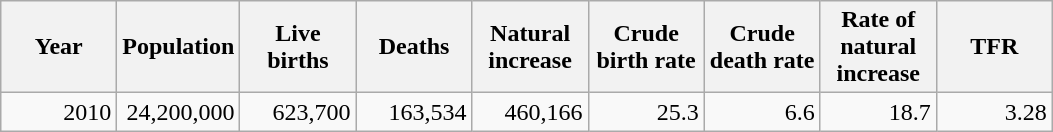<table class="wikitable">
<tr>
<th width="70">Year</th>
<th width="70">Population</th>
<th width="70">Live births</th>
<th width="70">Deaths</th>
<th width="70">Natural increase</th>
<th width="70">Crude birth rate</th>
<th width="70">Crude death rate</th>
<th width="70">Rate of natural increase</th>
<th width="70">TFR</th>
</tr>
<tr>
<td align="right">2010</td>
<td align="right">24,200,000</td>
<td align="right">623,700</td>
<td align="right">163,534</td>
<td align="right">460,166</td>
<td align="right">25.3</td>
<td align="right">6.6</td>
<td align="right">18.7</td>
<td align="right">3.28</td>
</tr>
</table>
